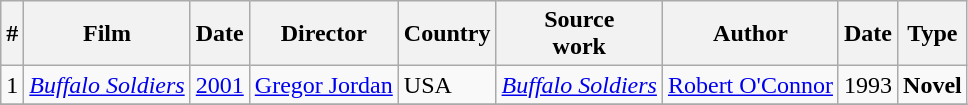<table class="wikitable">
<tr>
<th>#</th>
<th>Film</th>
<th>Date</th>
<th>Director</th>
<th>Country</th>
<th>Source<br>work</th>
<th>Author</th>
<th>Date</th>
<th>Type</th>
</tr>
<tr>
<td>1</td>
<td><em><a href='#'>Buffalo Soldiers</a></em></td>
<td><a href='#'>2001</a></td>
<td><a href='#'>Gregor Jordan</a></td>
<td>USA</td>
<td><em><a href='#'>Buffalo Soldiers</a></em></td>
<td><a href='#'>Robert O'Connor</a></td>
<td>1993</td>
<td><strong>Novel</strong></td>
</tr>
<tr>
</tr>
</table>
